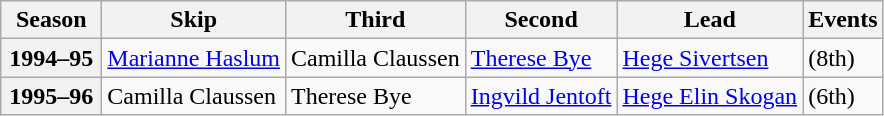<table class="wikitable">
<tr>
<th scope="col" width=60>Season</th>
<th scope="col">Skip</th>
<th scope="col">Third</th>
<th scope="col">Second</th>
<th scope="col">Lead</th>
<th scope="col">Events</th>
</tr>
<tr>
<th scope="row">1994–95</th>
<td><a href='#'>Marianne Haslum</a></td>
<td>Camilla Claussen</td>
<td><a href='#'>Therese Bye</a></td>
<td><a href='#'>Hege Sivertsen</a></td>
<td> (8th)</td>
</tr>
<tr>
<th scope="row">1995–96</th>
<td>Camilla Claussen</td>
<td>Therese Bye</td>
<td><a href='#'>Ingvild Jentoft</a></td>
<td><a href='#'>Hege Elin Skogan</a></td>
<td> (6th)</td>
</tr>
</table>
